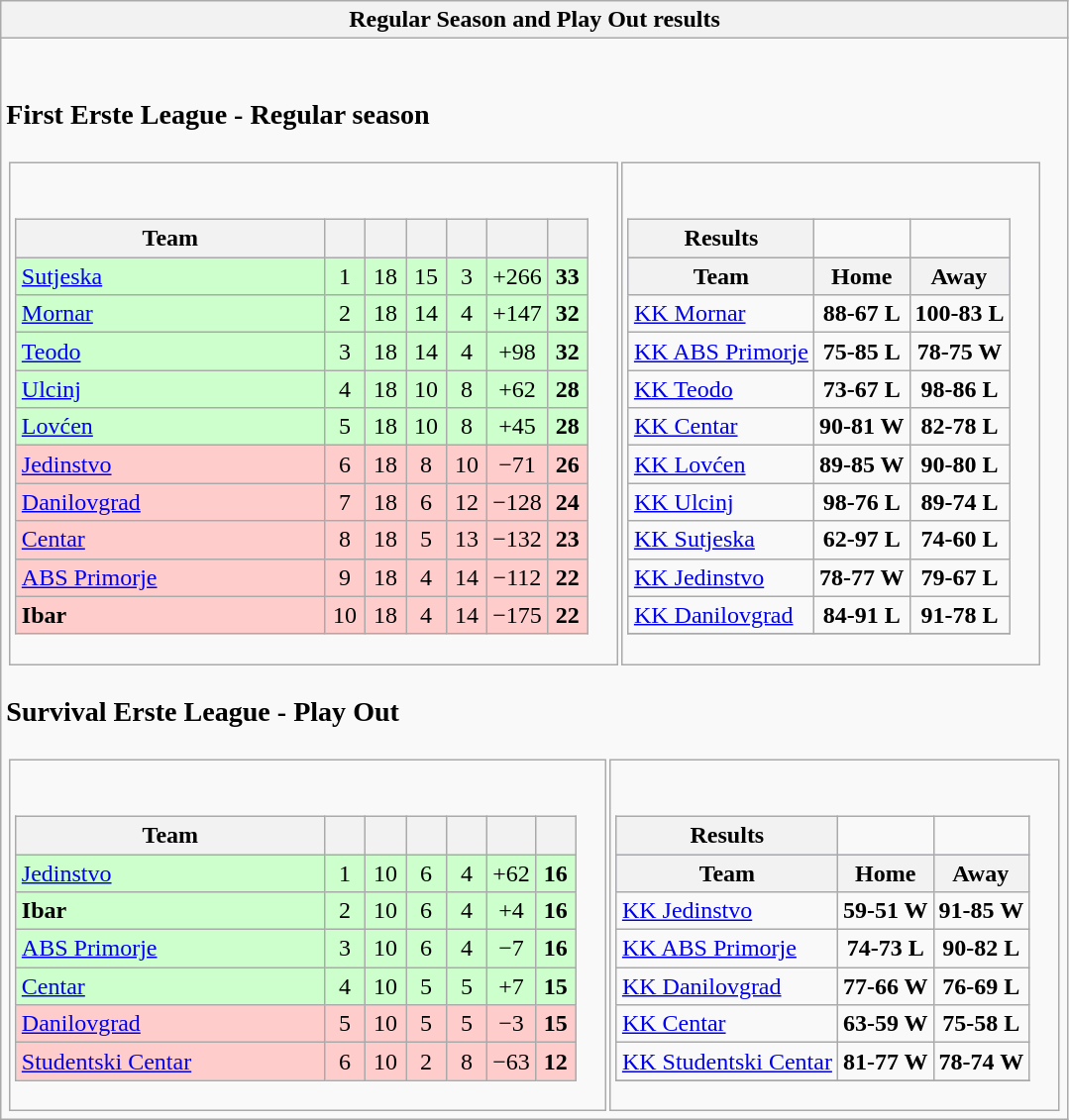<table class="wikitable collapsible collapsed">
<tr>
<th>Regular Season and Play Out results</th>
</tr>
<tr>
<td><br><h3>First Erste League - Regular season</h3><table>
<tr>
<td><br><table class="wikitable" style="text-align: center;">
<tr>
<th width=200>Team</th>
<th width=20></th>
<th width=20></th>
<th width=20></th>
<th width=20></th>
<th width=20></th>
<th width=20></th>
</tr>
<tr bgcolor=ccffcc>
<td align=left> <a href='#'>Sutjeska</a></td>
<td>1</td>
<td>18</td>
<td>15</td>
<td>3</td>
<td>+266</td>
<td><strong>33</strong></td>
</tr>
<tr bgcolor=ccffcc>
<td align=left> <a href='#'>Mornar</a></td>
<td>2</td>
<td>18</td>
<td>14</td>
<td>4</td>
<td>+147</td>
<td><strong>32</strong></td>
</tr>
<tr bgcolor=ccffcc>
<td align=left> <a href='#'>Teodo</a></td>
<td>3</td>
<td>18</td>
<td>14</td>
<td>4</td>
<td>+98</td>
<td><strong>32</strong></td>
</tr>
<tr bgcolor=ccffcc>
<td align=left> <a href='#'>Ulcinj</a></td>
<td>4</td>
<td>18</td>
<td>10</td>
<td>8</td>
<td>+62</td>
<td><strong>28</strong></td>
</tr>
<tr bgcolor=ccffcc>
<td align=left> <a href='#'>Lovćen</a></td>
<td>5</td>
<td>18</td>
<td>10</td>
<td>8</td>
<td>+45</td>
<td><strong>28</strong></td>
</tr>
<tr bgcolor=ffcccc>
<td align=left> <a href='#'>Jedinstvo</a></td>
<td>6</td>
<td>18</td>
<td>8</td>
<td>10</td>
<td>−71</td>
<td><strong>26</strong></td>
</tr>
<tr bgcolor=ffcccc>
<td align=left> <a href='#'>Danilovgrad</a></td>
<td>7</td>
<td>18</td>
<td>6</td>
<td>12</td>
<td>−128</td>
<td><strong>24</strong></td>
</tr>
<tr bgcolor=ffcccc>
<td align=left> <a href='#'>Centar</a></td>
<td>8</td>
<td>18</td>
<td>5</td>
<td>13</td>
<td>−132</td>
<td><strong>23</strong></td>
</tr>
<tr bgcolor=ffcccc>
<td align=left> <a href='#'>ABS Primorje</a></td>
<td>9</td>
<td>18</td>
<td>4</td>
<td>14</td>
<td>−112</td>
<td><strong>22</strong></td>
</tr>
<tr bgcolor=ffcccc>
<td align=left> <strong>Ibar</strong></td>
<td>10</td>
<td>18</td>
<td>4</td>
<td>14</td>
<td>−175</td>
<td><strong>22</strong></td>
</tr>
</table>
</td>
<td valign="top"><br><table class="wikitable" style="text-align:left">
<tr>
<th>Results</th>
<td></td>
<td></td>
</tr>
<tr bgcolor="#ccccff">
<th>Team</th>
<th>Home</th>
<th> Away </th>
</tr>
<tr>
<td> <a href='#'>KK Mornar</a></td>
<td align="center"><strong>88-67 L</strong></td>
<td align="center"><strong>100-83 L</strong></td>
</tr>
<tr>
<td> <a href='#'>KK ABS Primorje</a></td>
<td align="center"><strong>75-85 L</strong></td>
<td align="center"><strong>78-75 W</strong></td>
</tr>
<tr>
<td> <a href='#'>KK Teodo</a></td>
<td align="center"><strong>73-67 L</strong></td>
<td align="center"><strong>98-86 L</strong></td>
</tr>
<tr>
<td> <a href='#'>KK Centar</a></td>
<td align="center"><strong>90-81 W</strong></td>
<td align="center"><strong>82-78 L</strong></td>
</tr>
<tr>
<td> <a href='#'>KK Lovćen</a></td>
<td align="center"><strong>89-85 W</strong></td>
<td align="center"><strong>90-80 L</strong></td>
</tr>
<tr>
<td> <a href='#'>KK Ulcinj</a></td>
<td align="center"><strong>98-76 L</strong></td>
<td align="center"><strong>89-74 L</strong></td>
</tr>
<tr>
<td> <a href='#'>KK Sutjeska</a></td>
<td align="center"><strong>62-97 L</strong></td>
<td align="center"><strong>74-60 L</strong></td>
</tr>
<tr>
<td> <a href='#'>KK Jedinstvo</a></td>
<td align="center"><strong>78-77 W</strong></td>
<td align="center"><strong>79-67 L</strong></td>
</tr>
<tr>
<td> <a href='#'>KK Danilovgrad</a></td>
<td align="center"><strong>84-91 L</strong></td>
<td align="center"><strong>91-78 L </strong></td>
</tr>
<tr>
</tr>
</table>
</td>
</tr>
</table>
<h3>Survival Erste League - Play Out</h3><table>
<tr>
<td><br><table class="wikitable" style="text-align: center;">
<tr>
<th width=200>Team</th>
<th width=20></th>
<th width=20></th>
<th width=20></th>
<th width=20></th>
<th width=20></th>
<th width=20></th>
</tr>
<tr bgcolor=ccffcc>
<td align=left> <a href='#'>Jedinstvo</a></td>
<td>1</td>
<td>10</td>
<td>6</td>
<td>4</td>
<td>+62</td>
<td><strong>16</strong></td>
</tr>
<tr bgcolor=ccffcc>
<td align=left> <strong>Ibar</strong></td>
<td>2</td>
<td>10</td>
<td>6</td>
<td>4</td>
<td>+4</td>
<td><strong>16</strong></td>
</tr>
<tr bgcolor=ccffcc>
<td align=left> <a href='#'>ABS Primorje</a></td>
<td>3</td>
<td>10</td>
<td>6</td>
<td>4</td>
<td>−7</td>
<td><strong>16</strong></td>
</tr>
<tr bgcolor=ccffcc>
<td align=left> <a href='#'>Centar</a></td>
<td>4</td>
<td>10</td>
<td>5</td>
<td>5</td>
<td>+7</td>
<td><strong>15</strong></td>
</tr>
<tr bgcolor=ffcccc>
<td align=left> <a href='#'>Danilovgrad</a></td>
<td>5</td>
<td>10</td>
<td>5</td>
<td>5</td>
<td>−3</td>
<td><strong>15</strong></td>
</tr>
<tr bgcolor=ffcccc>
<td align=left> <a href='#'>Studentski Centar</a></td>
<td>6</td>
<td>10</td>
<td>2</td>
<td>8</td>
<td>−63</td>
<td><strong>12</strong></td>
</tr>
</table>
</td>
<td valign="top"><br><table class="wikitable" style="text-align:left">
<tr>
<th>Results</th>
<td></td>
<td></td>
</tr>
<tr bgcolor="#ccccff">
<th>Team</th>
<th>Home</th>
<th> Away </th>
</tr>
<tr>
<td> <a href='#'>KK Jedinstvo</a></td>
<td align="center"><strong>59-51 W</strong></td>
<td align="center"><strong>91-85 W</strong></td>
</tr>
<tr>
<td> <a href='#'>KK ABS Primorje</a></td>
<td align="center"><strong>74-73 L</strong></td>
<td align="center"><strong>90-82 L</strong></td>
</tr>
<tr>
<td> <a href='#'>KK Danilovgrad</a></td>
<td align="center"><strong>77-66 W</strong></td>
<td align="center"><strong>76-69 L</strong></td>
</tr>
<tr>
<td> <a href='#'>KK Centar</a></td>
<td align="center"><strong>63-59 W</strong></td>
<td align="center"><strong>75-58 L</strong></td>
</tr>
<tr>
<td> <a href='#'>KK Studentski Centar</a></td>
<td align="center"><strong>81-77 W</strong></td>
<td align="center"><strong>78-74 W</strong></td>
</tr>
<tr>
</tr>
</table>
</td>
</tr>
</table>
</td>
</tr>
</table>
